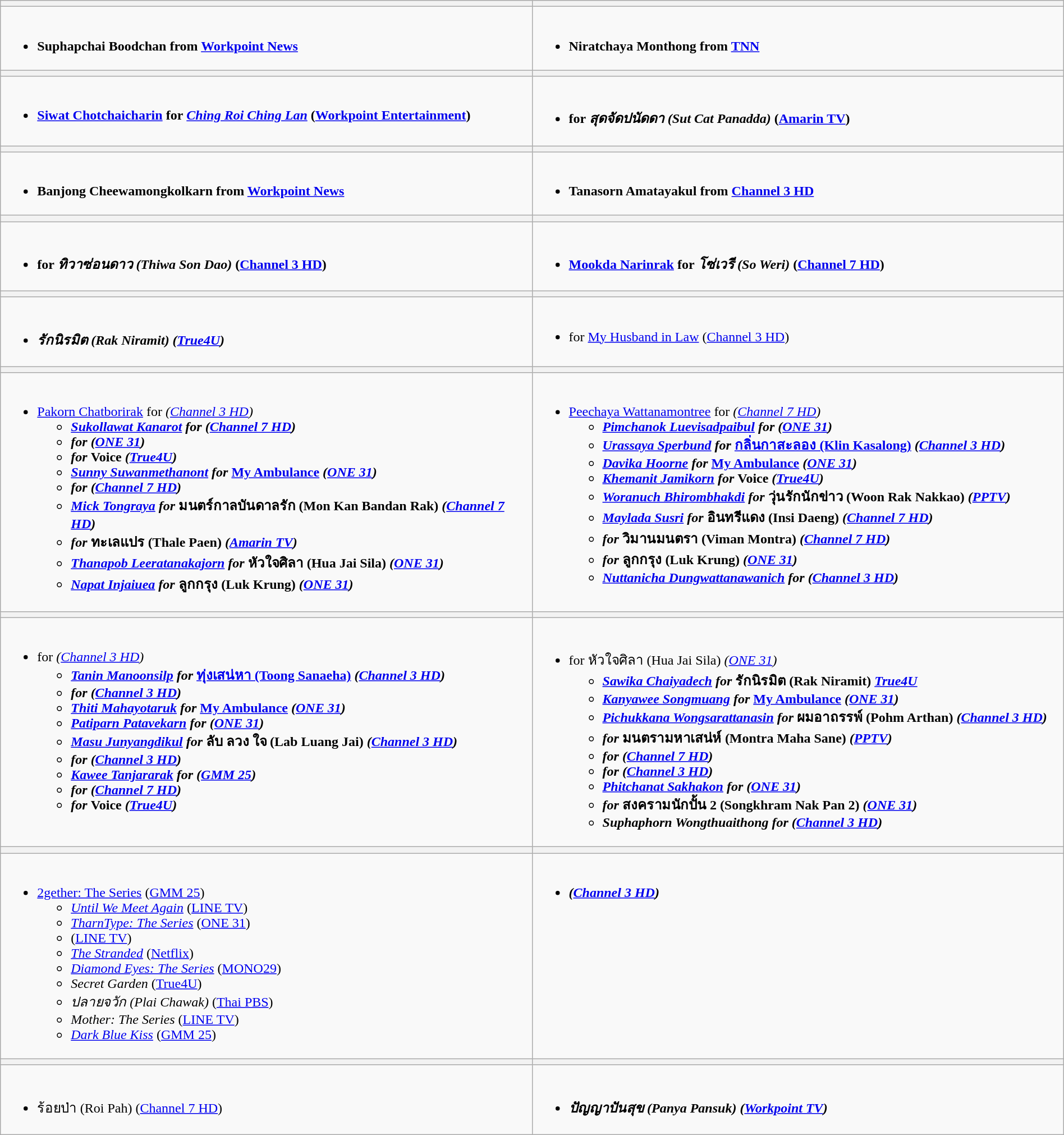<table class=wikitable width="100%">
<tr>
<th></th>
<th></th>
</tr>
<tr>
<td valign="top" width="50%"><br><ul><li><strong>Suphapchai Boodchan from <a href='#'>Workpoint News</a></strong></li></ul></td>
<td valign="top" width="50%"><br><ul><li><strong>Niratchaya Monthong  from <a href='#'>TNN</a></strong></li></ul></td>
</tr>
<tr>
<th></th>
<th></th>
</tr>
<tr>
<td valign="top" width="50%"><br><ul><li><strong><a href='#'>Siwat Chotchaicharin</a> for</strong> <strong><em><a href='#'>Ching Roi Ching Lan</a></em></strong> <strong>(<a href='#'>Workpoint Entertainment</a>)</strong></li></ul></td>
<td valign="top" width="50%"><br><ul><li><strong> for</strong> <strong><em>สุดจัดปนัดดา (Sut Cat Panadda)</em></strong> <strong>(<a href='#'>Amarin TV</a>)</strong></li></ul></td>
</tr>
<tr>
<th></th>
<th></th>
</tr>
<tr>
<td valign="top" width="50%"><br><ul><li><strong>Banjong Cheewamongkolkarn from <a href='#'>Workpoint News</a></strong></li></ul></td>
<td valign="top" width="50%"><br><ul><li><strong>Tanasorn Amatayakul from <a href='#'>Channel 3 HD</a></strong></li></ul></td>
</tr>
<tr>
<th></th>
<th></th>
</tr>
<tr>
<td valign="top" width="50%"><br><ul><li><strong> for</strong> <strong><em>ทิวาซ่อนดาว (Thiwa Son Dao)</em></strong> <strong>(<a href='#'>Channel 3 HD</a>)</strong></li></ul></td>
<td valign="top" width="50%"><br><ul><li><strong><a href='#'>Mookda Narinrak</a> for</strong> <strong><em>โซ่เวรี (So Weri)</em></strong> <strong>(<a href='#'>Channel 7 HD</a>)</strong></li></ul></td>
</tr>
<tr>
<th></th>
<th></th>
</tr>
<tr>
<td valign="top" width="50%"><br><ul><li><strong><em>รักนิรมิต (Rak Niramit)<em> (<a href='#'>True4U</a>)<strong></li></ul></td>
<td valign="top" width="50%"><br><ul><li></strong> for </em><a href='#'>My Husband in Law</a> (<a href='#'>Channel 3 HD</a>)<em> <strong></li></ul></td>
</tr>
<tr>
<th></th>
<th></th>
</tr>
<tr>
<td valign="top" width="50%"><br><ul><li></strong><a href='#'>Pakorn Chatborirak</a> for </em><em> (<a href='#'>Channel 3 HD</a>)<strong><ul><li><a href='#'>Sukollawat Kanarot</a> for </em><em> (<a href='#'>Channel 7 HD</a>)</li><li> for </em><em> (<a href='#'>ONE 31</a>)</li><li> for </em>Voice<em> (<a href='#'>True4U</a>)</li><li><a href='#'>Sunny Suwanmethanont</a> for </em><a href='#'>My Ambulance</a><em> (<a href='#'>ONE 31</a>)</li><li> for </em><em> (<a href='#'>Channel 7 HD</a>)</li><li><a href='#'>Mick Tongraya</a> for </em>มนตร์กาลบันดาลรัก (Mon Kan Bandan Rak)<em> (<a href='#'>Channel 7 HD</a>)</li><li> for </em>ทะเลแปร (Thale Paen)<em> (<a href='#'>Amarin TV</a>)</li><li><a href='#'>Thanapob Leeratanakajorn</a> for </em>หัวใจศิลา (Hua Jai Sila)<em> (<a href='#'>ONE 31</a>)</li><li><a href='#'>Napat Injaiuea</a> for </em>ลูกกรุง (Luk Krung)<em> (<a href='#'>ONE 31</a>)</li></ul></li></ul></td>
<td valign="top" width="50%"><br><ul><li></strong><a href='#'>Peechaya Wattanamontree</a> for </em><em> (<a href='#'>Channel 7 HD</a>)<strong><ul><li><a href='#'>Pimchanok Luevisadpaibul</a> for </em><em> (<a href='#'>ONE 31</a>)</li><li><a href='#'>Urassaya Sperbund</a> for </em><a href='#'>กลิ่นกาสะลอง (Klin Kasalong)</a><em> (<a href='#'>Channel 3 HD</a>)</li><li><a href='#'>Davika Hoorne</a> for </em><a href='#'>My Ambulance</a><em> (<a href='#'>ONE 31</a>)</li><li><a href='#'>Khemanit Jamikorn</a> for </em>Voice<em> (<a href='#'>True4U</a>)</li><li><a href='#'>Woranuch Bhirombhakdi</a> for </em>วุ่นรักนักข่าว (Woon Rak Nakkao)<em> (<a href='#'>PPTV</a>)</li><li><a href='#'>Maylada Susri</a> for </em>อินทรีแดง (Insi Daeng)<em> (<a href='#'>Channel 7 HD</a>)</li><li> for </em>วิมานมนตรา (Viman Montra)<em> (<a href='#'>Channel 7 HD</a>)</li><li> for </em>ลูกกรุง (Luk Krung)<em> (<a href='#'>ONE 31</a>)</li><li><a href='#'>Nuttanicha Dungwattanawanich</a> for </em><em> (<a href='#'>Channel 3 HD</a>)</li></ul></li></ul></td>
</tr>
<tr>
<th></th>
<th></th>
</tr>
<tr>
<td valign="top" width="50%"><br><ul><li></strong> for </em><em> (<a href='#'>Channel 3 HD</a>)<strong><ul><li><a href='#'>Tanin Manoonsilp</a> for </em><a href='#'>ทุ่งเสน่หา (Toong Sanaeha)</a><em> (<a href='#'>Channel 3 HD</a>)</li><li> for </em><em> (<a href='#'>Channel 3 HD</a>)</li><li><a href='#'>Thiti Mahayotaruk</a> for </em><a href='#'>My Ambulance</a><em> (<a href='#'>ONE 31</a>)</li><li><a href='#'>Patiparn Patavekarn</a> for </em><em> (<a href='#'>ONE 31</a>)</li><li><a href='#'>Masu Junyangdikul</a> for </em>ลับ ลวง ใจ (Lab Luang Jai)<em> (<a href='#'>Channel 3 HD</a>)</li><li> for </em><em> (<a href='#'>Channel 3 HD</a>)</li><li><a href='#'>Kawee Tanjararak</a> for </em><em> (<a href='#'>GMM 25</a>)</li><li> for </em><em> (<a href='#'>Channel 7 HD</a>)</li><li> for </em>Voice<em> (<a href='#'>True4U</a>)</li></ul></li></ul></td>
<td valign="top" width="50%"><br><ul><li></strong> for </em>หัวใจศิลา (Hua Jai Sila)<em> (<a href='#'>ONE 31</a>)<strong><ul><li><a href='#'>Sawika Chaiyadech</a> for </em>รักนิรมิต (Rak Niramit)<em> <a href='#'>True4U</a></li><li><a href='#'>Kanyawee Songmuang</a> for </em><a href='#'>My Ambulance</a><em> (<a href='#'>ONE 31</a>)</li><li><a href='#'>Pichukkana Wongsarattanasin</a> for </em>ผมอาถรรพ์ (Pohm Arthan)<em> (<a href='#'>Channel 3 HD</a>)</li><li> for </em>มนตรามหาเสน่ห์ (Montra Maha Sane)<em> (<a href='#'>PPTV</a>)</li><li> for </em><em> (<a href='#'>Channel 7 HD</a>)</li><li> for </em><em> (<a href='#'>Channel 3 HD</a>)</li><li><a href='#'>Phitchanat Sakhakon</a> for </em><em> (<a href='#'>ONE 31</a>)</li><li> for </em>สงครามนักปั้น 2 (Songkhram Nak Pan 2)<em> (<a href='#'>ONE 31</a>)</li><li>Suphaphorn Wongthuaithong for </em><em> (<a href='#'>Channel 3 HD</a>)</li></ul></li></ul></td>
</tr>
<tr>
<th></th>
<th></th>
</tr>
<tr>
<td valign="top" width="50%"><br><ul><li></em></strong><a href='#'>2gether: The Series</a></em> (<a href='#'>GMM 25</a>)</strong><ul><li><em><a href='#'>Until We Meet Again</a></em> (<a href='#'>LINE TV</a>)</li><li><em><a href='#'>TharnType: The Series</a></em> (<a href='#'>ONE 31</a>)</li><li><em></em> (<a href='#'>LINE TV</a>)</li><li><em><a href='#'>The Stranded</a></em> (<a href='#'>Netflix</a>)</li><li><em><a href='#'>Diamond Eyes: The Series</a></em> (<a href='#'>MONO29</a>)</li><li><em>Secret Garden</em> (<a href='#'>True4U</a>)</li><li><em>ปลายจวัก (Plai Chawak)</em> (<a href='#'>Thai PBS</a>)</li><li><em>Mother: The Series</em> (<a href='#'>LINE TV</a>)</li><li><em><a href='#'>Dark Blue Kiss</a></em> (<a href='#'>GMM 25</a>)</li></ul></li></ul></td>
<td valign="top" width="50%"><br><ul><li><strong><em><em> (<a href='#'>Channel 3 HD</a>)<strong></li></ul></td>
</tr>
<tr>
<th></th>
<th></th>
</tr>
<tr>
<td valign="top" width="50%"><br><ul><li></em></strong>ร้อยป่า (Roi Pah)</em> (<a href='#'>Channel 7 HD</a>)</strong></li></ul></td>
<td valign="top" width="50%"><br><ul><li><strong><em>ปัญญาปันสุข (Panya Pansuk)<em> (<a href='#'>Workpoint TV</a>)<strong></li></ul></td>
</tr>
</table>
